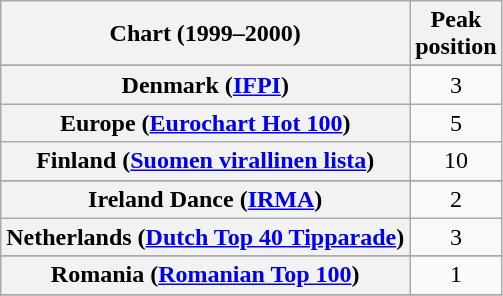<table class="wikitable sortable plainrowheaders" style="text-align:center">
<tr>
<th>Chart (1999–2000)</th>
<th>Peak<br>position</th>
</tr>
<tr>
</tr>
<tr>
</tr>
<tr>
</tr>
<tr>
<th scope="row">Denmark (<a href='#'>IFPI</a>)</th>
<td>3</td>
</tr>
<tr>
<th scope="row">Europe (<a href='#'>Eurochart Hot 100</a>)</th>
<td>5</td>
</tr>
<tr>
<th scope="row">Finland (<a href='#'>Suomen virallinen lista</a>)</th>
<td>10</td>
</tr>
<tr>
</tr>
<tr>
</tr>
<tr>
</tr>
<tr>
<th scope="row">Ireland Dance (<a href='#'>IRMA</a>)</th>
<td>2</td>
</tr>
<tr>
<th scope="row">Netherlands (<a href='#'>Dutch Top 40 Tipparade</a>)</th>
<td>3</td>
</tr>
<tr>
</tr>
<tr>
</tr>
<tr>
<th scope="row">Romania (<a href='#'>Romanian Top 100</a>)</th>
<td>1</td>
</tr>
<tr>
</tr>
<tr>
</tr>
<tr>
</tr>
<tr>
</tr>
<tr>
</tr>
<tr>
</tr>
</table>
